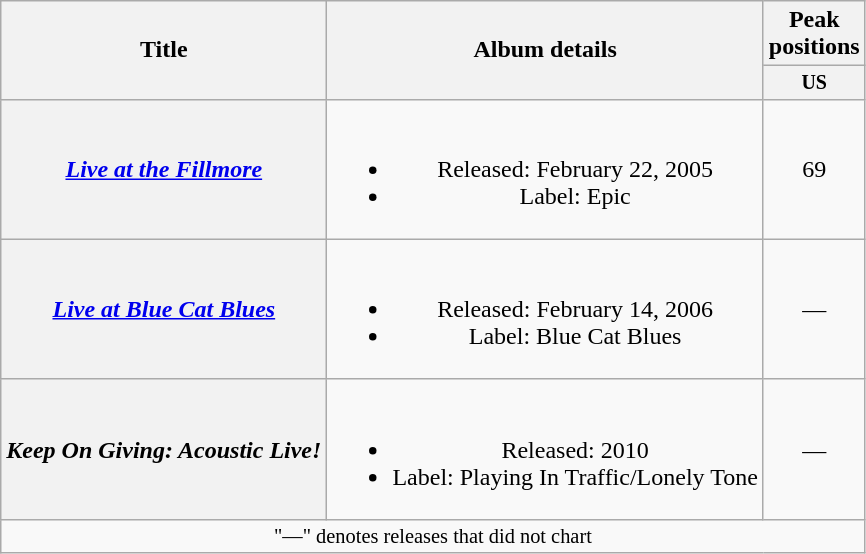<table class="wikitable plainrowheaders" style="text-align:center;">
<tr>
<th rowspan="2">Title</th>
<th rowspan="2">Album details</th>
<th>Peak positions</th>
</tr>
<tr style="font-size:smaller;">
<th style="width:50px;">US</th>
</tr>
<tr>
<th scope="row"><em><a href='#'>Live at the Fillmore</a></em></th>
<td><br><ul><li>Released: February 22, 2005</li><li>Label: Epic</li></ul></td>
<td>69</td>
</tr>
<tr>
<th scope="row"><em><a href='#'>Live at Blue Cat Blues</a></em></th>
<td><br><ul><li>Released: February 14, 2006</li><li>Label: Blue Cat Blues</li></ul></td>
<td>—</td>
</tr>
<tr>
<th scope="row"><em>Keep On Giving: Acoustic Live!</em></th>
<td><br><ul><li>Released: 2010</li><li>Label: Playing In Traffic/Lonely Tone</li></ul></td>
<td>—</td>
</tr>
<tr>
<td colspan="10" style="font-size:85%">"—" denotes releases that did not chart</td>
</tr>
</table>
